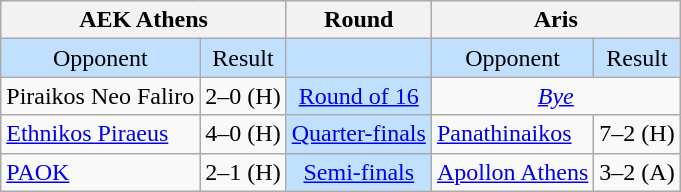<table class="wikitable" style="text-align:center">
<tr>
<th colspan="2">AEK Athens</th>
<th>Round</th>
<th colspan="2">Aris</th>
</tr>
<tr style="background:#C1E0FF">
<td>Opponent</td>
<td>Result</td>
<td></td>
<td>Opponent</td>
<td>Result</td>
</tr>
<tr>
<td style="text-align:left">Piraikos Neo Faliro</td>
<td>2–0 (H)</td>
<td style="background:#C1E0FF"><a href='#'>Round of 16</a></td>
<td colspan=2><em><a href='#'>Bye</a></em></td>
</tr>
<tr>
<td style="text-align:left"><a href='#'>Ethnikos Piraeus</a></td>
<td>4–0 (H)</td>
<td style="background:#C1E0FF"><a href='#'>Quarter-finals</a></td>
<td style="text-align:left"><a href='#'>Panathinaikos</a></td>
<td>7–2 (H)</td>
</tr>
<tr>
<td style="text-align:left"><a href='#'>PAOK</a></td>
<td>2–1 (H)</td>
<td style="background:#C1E0FF"><a href='#'>Semi-finals</a></td>
<td style="text-align:left"><a href='#'>Apollon Athens</a></td>
<td>3–2 (A)</td>
</tr>
</table>
